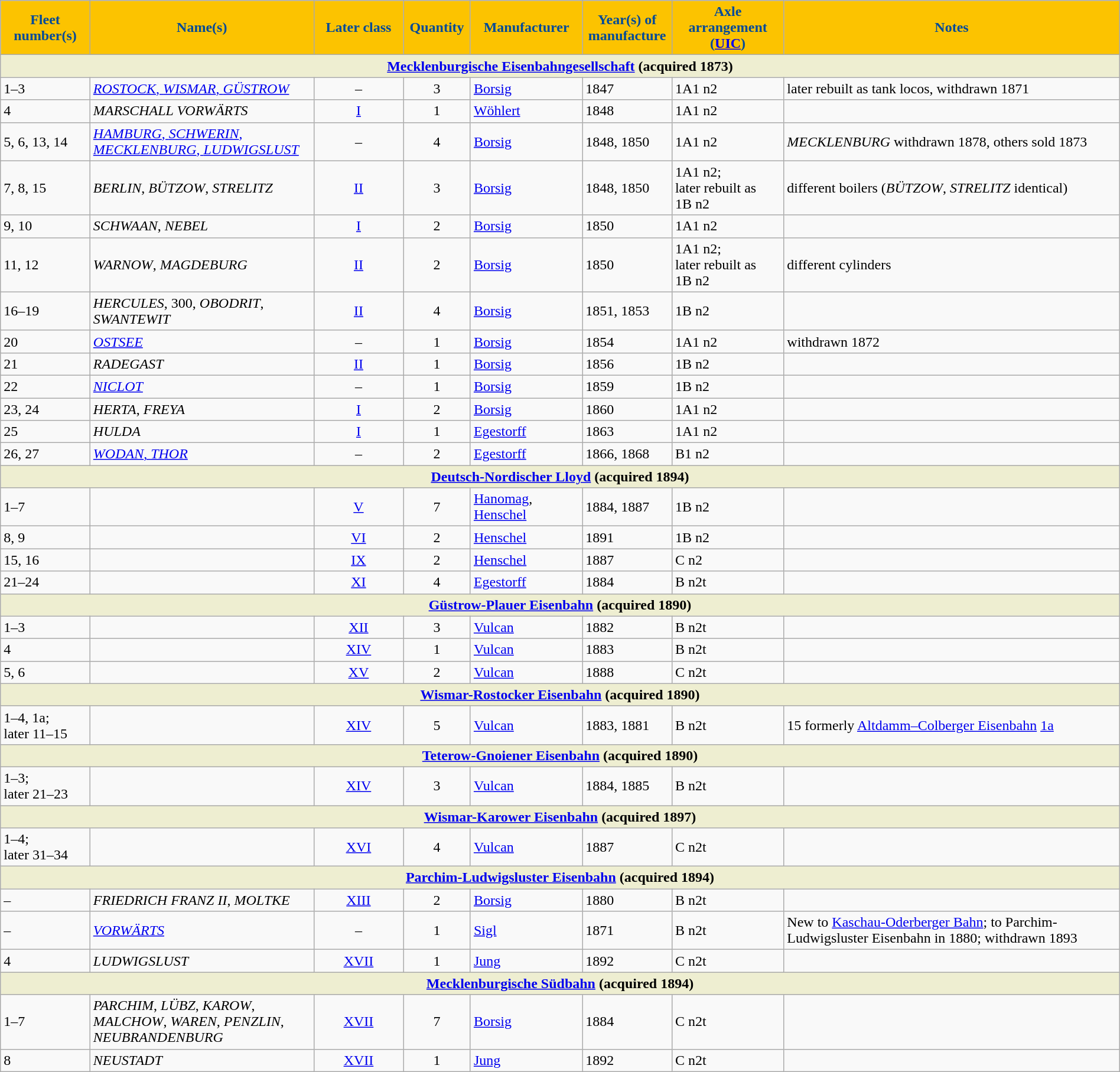<table class="wikitable"  width="100%">
<tr>
<th style="color:#004A99; background:#FCC300;" width="8%">Fleet<br>number(s)</th>
<th style="color:#004A99; background:#FCC300;" width="20%">Name(s)</th>
<th style="color:#004A99; background:#FCC300;" width="8%">Later class</th>
<th style="color:#004A99; background:#FCC300;" width="6%">Quantity</th>
<th style="color:#004A99; background:#FCC300;" width="10%">Manufacturer</th>
<th style="color:#004A99; background:#FCC300;" width="8%">Year(s) of manufacture</th>
<th style="color:#004A99; background:#FCC300;" width="10%">Axle arrangement (<a href='#'>UIC</a>)</th>
<th style="color:#004A99; background:#FCC300;" width="30%">Notes</th>
</tr>
<tr>
<th style="background:#EEEED1" colspan="8"><a href='#'>Mecklenburgische Eisenbahngesellschaft</a> (acquired 1873)</th>
</tr>
<tr>
<td>1–3</td>
<td><a href='#'><em>ROSTOCK</em>, <em>WISMAR</em>, <em>GÜSTROW</em></a></td>
<td align="center">–</td>
<td align="center">3</td>
<td><a href='#'>Borsig</a></td>
<td>1847</td>
<td>1A1 n2</td>
<td>later rebuilt as tank locos, withdrawn 1871</td>
</tr>
<tr>
<td>4</td>
<td><em>MARSCHALL VORWÄRTS</em></td>
<td align="center"><a href='#'>I</a></td>
<td align="center">1</td>
<td><a href='#'>Wöhlert</a></td>
<td>1848</td>
<td>1A1 n2</td>
<td></td>
</tr>
<tr>
<td>5, 6, 13, 14</td>
<td><a href='#'><em>HAMBURG</em>, <em>SCHWERIN</em>, <em>MECKLENBURG</em>, <em>LUDWIGSLUST</em></a></td>
<td align="center">–</td>
<td align="center">4</td>
<td><a href='#'>Borsig</a></td>
<td>1848, 1850</td>
<td>1A1 n2</td>
<td><em>MECKLENBURG</em> withdrawn 1878, others sold 1873</td>
</tr>
<tr>
<td>7, 8, 15</td>
<td><em>BERLIN</em>, <em>BÜTZOW</em>, <em>STRELITZ</em></td>
<td align="center"><a href='#'>II</a></td>
<td align="center">3</td>
<td><a href='#'>Borsig</a></td>
<td>1848, 1850</td>
<td>1A1 n2;<br>later rebuilt as<br>1B n2</td>
<td>different boilers (<em>BÜTZOW</em>, <em>STRELITZ</em> identical)</td>
</tr>
<tr>
<td>9, 10</td>
<td><em>SCHWAAN</em>, <em>NEBEL</em></td>
<td align="center"><a href='#'>I</a></td>
<td align="center">2</td>
<td><a href='#'>Borsig</a></td>
<td>1850</td>
<td>1A1 n2</td>
<td></td>
</tr>
<tr>
<td>11, 12</td>
<td><em>WARNOW</em>, <em>MAGDEBURG</em></td>
<td align="center"><a href='#'>II</a></td>
<td align="center">2</td>
<td><a href='#'>Borsig</a></td>
<td>1850</td>
<td>1A1 n2;<br>later rebuilt as<br>1B n2</td>
<td>different cylinders</td>
</tr>
<tr>
<td>16–19</td>
<td><em>HERCULES</em>, 300, <em>OBODRIT</em>, <em>SWANTEWIT</em></td>
<td align="center"><a href='#'>II</a></td>
<td align="center">4</td>
<td><a href='#'>Borsig</a></td>
<td>1851, 1853</td>
<td>1B n2</td>
<td></td>
</tr>
<tr>
<td>20</td>
<td><a href='#'><em>OSTSEE</em></a></td>
<td align="center">–</td>
<td align="center">1</td>
<td><a href='#'>Borsig</a></td>
<td>1854</td>
<td>1A1 n2</td>
<td>withdrawn 1872</td>
</tr>
<tr>
<td>21</td>
<td><em>RADEGAST</em></td>
<td align="center"><a href='#'>II</a></td>
<td align="center">1</td>
<td><a href='#'>Borsig</a></td>
<td>1856</td>
<td>1B n2</td>
<td></td>
</tr>
<tr>
<td>22</td>
<td><a href='#'><em>NICLOT</em></a></td>
<td align="center">–</td>
<td align="center">1</td>
<td><a href='#'>Borsig</a></td>
<td>1859</td>
<td>1B n2</td>
<td></td>
</tr>
<tr>
<td>23, 24</td>
<td><em>HERTA</em>, <em>FREYA</em></td>
<td align="center"><a href='#'>I</a></td>
<td align="center">2</td>
<td><a href='#'>Borsig</a></td>
<td>1860</td>
<td>1A1 n2</td>
<td></td>
</tr>
<tr>
<td>25</td>
<td><em>HULDA</em></td>
<td align="center"><a href='#'>I</a></td>
<td align="center">1</td>
<td><a href='#'>Egestorff</a></td>
<td>1863</td>
<td>1A1 n2</td>
<td></td>
</tr>
<tr>
<td>26, 27</td>
<td><a href='#'><em>WODAN</em>, <em>THOR</em></a></td>
<td align="center">–</td>
<td align="center">2</td>
<td><a href='#'>Egestorff</a></td>
<td>1866, 1868</td>
<td>B1 n2</td>
<td></td>
</tr>
<tr>
<th style="background:#EEEED1" colspan="8"><a href='#'>Deutsch-Nordischer Lloyd</a> (acquired 1894)</th>
</tr>
<tr>
<td>1–7</td>
<td></td>
<td align="center"><a href='#'>V</a></td>
<td align="center">7</td>
<td><a href='#'>Hanomag</a>, <a href='#'>Henschel</a></td>
<td>1884, 1887</td>
<td>1B n2</td>
<td></td>
</tr>
<tr>
<td>8, 9</td>
<td></td>
<td align="center"><a href='#'>VI</a></td>
<td align="center">2</td>
<td><a href='#'>Henschel</a></td>
<td>1891</td>
<td>1B n2</td>
<td></td>
</tr>
<tr>
<td>15, 16</td>
<td></td>
<td align="center"><a href='#'>IX</a></td>
<td align="center">2</td>
<td><a href='#'>Henschel</a></td>
<td>1887</td>
<td>C n2</td>
<td></td>
</tr>
<tr>
<td>21–24</td>
<td></td>
<td align="center"><a href='#'>XI</a></td>
<td align="center">4</td>
<td><a href='#'>Egestorff</a></td>
<td>1884</td>
<td>B n2t</td>
<td></td>
</tr>
<tr>
<th style="background:#EEEED1" colspan="8"><a href='#'>Güstrow-Plauer Eisenbahn</a> (acquired 1890)</th>
</tr>
<tr>
<td>1–3</td>
<td></td>
<td align="center"><a href='#'>XII</a></td>
<td align="center">3</td>
<td><a href='#'>Vulcan</a></td>
<td>1882</td>
<td>B n2t</td>
<td></td>
</tr>
<tr>
<td>4</td>
<td></td>
<td align="center"><a href='#'>XIV</a></td>
<td align="center">1</td>
<td><a href='#'>Vulcan</a></td>
<td>1883</td>
<td>B n2t</td>
<td></td>
</tr>
<tr>
<td>5, 6</td>
<td></td>
<td align="center"><a href='#'>XV</a></td>
<td align="center">2</td>
<td><a href='#'>Vulcan</a></td>
<td>1888</td>
<td>C n2t</td>
<td></td>
</tr>
<tr>
<th style="background:#EEEED1" colspan="8"><a href='#'>Wismar-Rostocker Eisenbahn</a> (acquired 1890)</th>
</tr>
<tr>
<td>1–4, 1a;<br>later 11–15</td>
<td></td>
<td align="center"><a href='#'>XIV</a></td>
<td align="center">5</td>
<td><a href='#'>Vulcan</a></td>
<td>1883, 1881</td>
<td>B n2t</td>
<td>15 formerly <a href='#'>Altdamm–Colberger Eisenbahn</a> <a href='#'>1a</a></td>
</tr>
<tr>
<th style="background:#EEEED1" colspan="8"><a href='#'>Teterow-Gnoiener Eisenbahn</a> (acquired 1890)</th>
</tr>
<tr>
<td>1–3;<br>later 21–23</td>
<td></td>
<td align="center"><a href='#'>XIV</a></td>
<td align="center">3</td>
<td><a href='#'>Vulcan</a></td>
<td>1884, 1885</td>
<td>B n2t</td>
<td></td>
</tr>
<tr>
<th style="background:#EEEED1" colspan="8"><a href='#'>Wismar-Karower Eisenbahn</a> (acquired 1897)</th>
</tr>
<tr>
<td>1–4;<br>later 31–34</td>
<td></td>
<td align="center"><a href='#'>XVI</a></td>
<td align="center">4</td>
<td><a href='#'>Vulcan</a></td>
<td>1887</td>
<td>C n2t</td>
<td></td>
</tr>
<tr>
<th style="background:#EEEED1" colspan="8"><a href='#'>Parchim-Ludwigsluster Eisenbahn</a> (acquired 1894)</th>
</tr>
<tr>
<td>–</td>
<td><em>FRIEDRICH FRANZ II</em>, <em>MOLTKE</em></td>
<td align="center"><a href='#'>XIII</a></td>
<td align="center">2</td>
<td><a href='#'>Borsig</a></td>
<td>1880</td>
<td>B n2t</td>
<td></td>
</tr>
<tr>
<td>–</td>
<td><a href='#'><em>VORWÄRTS</em></a></td>
<td align="center">–</td>
<td align="center">1</td>
<td><a href='#'>Sigl</a></td>
<td>1871</td>
<td>B n2t</td>
<td>New to <a href='#'>Kaschau-Oderberger Bahn</a>; to Parchim-Ludwigsluster Eisenbahn in 1880; withdrawn 1893</td>
</tr>
<tr>
<td>4</td>
<td><em>LUDWIGSLUST</em></td>
<td align="center"><a href='#'>XVII</a></td>
<td align="center">1</td>
<td><a href='#'>Jung</a></td>
<td>1892</td>
<td>C n2t</td>
<td></td>
</tr>
<tr>
<th style="background:#EEEED1" colspan="8"><a href='#'>Mecklenburgische Südbahn</a> (acquired 1894)</th>
</tr>
<tr>
<td>1–7</td>
<td><em>PARCHIM</em>, <em>LÜBZ</em>, <em>KAROW</em>, <em>MALCHOW</em>, <em>WAREN</em>, <em>PENZLIN</em>, <em>NEUBRANDENBURG</em></td>
<td align="center"><a href='#'>XVII</a></td>
<td align="center">7</td>
<td><a href='#'>Borsig</a></td>
<td>1884</td>
<td>C n2t</td>
<td></td>
</tr>
<tr>
<td>8</td>
<td><em> NEUSTADT</em></td>
<td align="center"><a href='#'>XVII</a></td>
<td align="center">1</td>
<td><a href='#'>Jung</a></td>
<td>1892</td>
<td>C n2t</td>
<td></td>
</tr>
</table>
